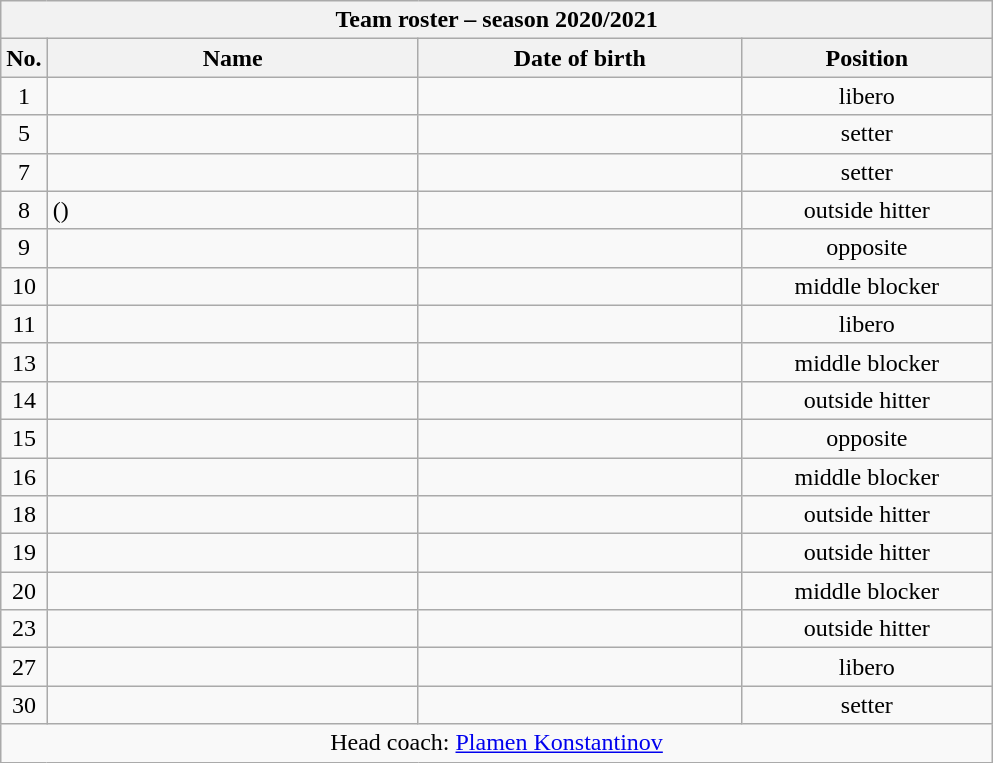<table class="wikitable collapsible collapsed sortable" style="font-size:100%; text-align:center;">
<tr>
<th colspan=6>Team roster – season 2020/2021</th>
</tr>
<tr>
<th>No.</th>
<th style="width:15em">Name</th>
<th style="width:13em">Date of birth</th>
<th style="width:10em">Position</th>
</tr>
<tr>
<td>1</td>
<td align=left> </td>
<td align=right></td>
<td>libero</td>
</tr>
<tr>
<td>5</td>
<td align=left> </td>
<td align=right></td>
<td>setter</td>
</tr>
<tr>
<td>7</td>
<td align=left> </td>
<td align=right></td>
<td>setter</td>
</tr>
<tr>
<td>8</td>
<td align=left>  ()</td>
<td align=right></td>
<td>outside hitter</td>
</tr>
<tr>
<td>9</td>
<td align=left> </td>
<td align=right></td>
<td>opposite</td>
</tr>
<tr>
<td>10</td>
<td align=left> </td>
<td align=right></td>
<td>middle blocker</td>
</tr>
<tr>
<td>11</td>
<td align=left> </td>
<td align=right></td>
<td>libero</td>
</tr>
<tr>
<td>13</td>
<td align=left> </td>
<td align=right></td>
<td>middle blocker</td>
</tr>
<tr>
<td>14</td>
<td align=left> </td>
<td align=right></td>
<td>outside hitter</td>
</tr>
<tr>
<td>15</td>
<td align=left> </td>
<td align=right></td>
<td>opposite</td>
</tr>
<tr>
<td>16</td>
<td align=left> </td>
<td align=right></td>
<td>middle blocker</td>
</tr>
<tr>
<td>18</td>
<td align=left> </td>
<td align=right></td>
<td>outside hitter</td>
</tr>
<tr>
<td>19</td>
<td align=left> </td>
<td align=right></td>
<td>outside hitter</td>
</tr>
<tr>
<td>20</td>
<td align=left> </td>
<td align=right></td>
<td>middle blocker</td>
</tr>
<tr>
<td>23</td>
<td align=left> </td>
<td align=right></td>
<td>outside hitter</td>
</tr>
<tr>
<td>27</td>
<td align=left> </td>
<td align=right></td>
<td>libero</td>
</tr>
<tr>
<td>30</td>
<td align=left> </td>
<td align=right></td>
<td>setter</td>
</tr>
<tr>
<td colspan=4>Head coach:  <a href='#'>Plamen Konstantinov</a></td>
</tr>
</table>
